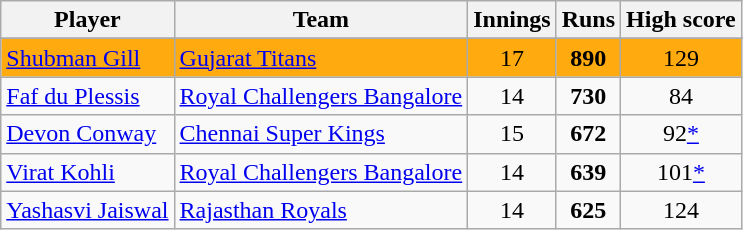<table class="wikitable" style="text-align:center">
<tr>
<th>Player</th>
<th>Team</th>
<th>Innings</th>
<th>Runs</th>
<th>High score</th>
</tr>
<tr>
</tr>
<tr style="background:#FFAB0F">
<td style="text-align:left"><a href='#'>Shubman Gill</a></td>
<td style="text-align:left"><a href='#'>Gujarat Titans</a></td>
<td>17</td>
<td><strong>890</strong></td>
<td>129</td>
</tr>
<tr>
<td style="text-align:left"><a href='#'>Faf du Plessis</a></td>
<td style="text-align:left"><a href='#'>Royal Challengers Bangalore</a></td>
<td>14</td>
<td><strong>730</strong></td>
<td>84</td>
</tr>
<tr>
<td style="text-align:left"><a href='#'>Devon Conway</a></td>
<td style="text-align:left"><a href='#'>Chennai Super Kings</a></td>
<td>15</td>
<td><strong>672</strong></td>
<td>92<a href='#'>*</a></td>
</tr>
<tr>
<td style="text-align:left"><a href='#'>Virat Kohli</a></td>
<td style="text-align:left"><a href='#'>Royal Challengers Bangalore</a></td>
<td>14</td>
<td><strong>639</strong></td>
<td>101<a href='#'>*</a></td>
</tr>
<tr>
<td style="text-align:left"><a href='#'>Yashasvi Jaiswal</a></td>
<td style="text-align:left"><a href='#'>Rajasthan Royals</a></td>
<td>14</td>
<td><strong>625</strong></td>
<td>124</td>
</tr>
</table>
